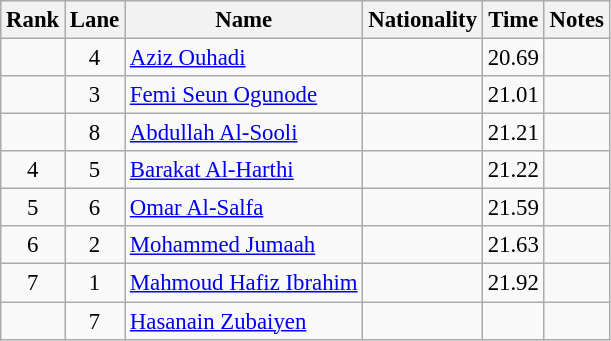<table class="wikitable sortable" style="text-align:center;font-size:95%">
<tr>
<th>Rank</th>
<th>Lane</th>
<th>Name</th>
<th>Nationality</th>
<th>Time</th>
<th>Notes</th>
</tr>
<tr>
<td></td>
<td>4</td>
<td align=left><a href='#'>Aziz Ouhadi</a></td>
<td align=left></td>
<td>20.69</td>
<td></td>
</tr>
<tr>
<td></td>
<td>3</td>
<td align=left><a href='#'>Femi Seun Ogunode</a></td>
<td align=left></td>
<td>21.01</td>
<td></td>
</tr>
<tr>
<td></td>
<td>8</td>
<td align=left><a href='#'>Abdullah Al-Sooli</a></td>
<td align=left></td>
<td>21.21</td>
<td></td>
</tr>
<tr>
<td>4</td>
<td>5</td>
<td align=left><a href='#'>Barakat Al-Harthi</a></td>
<td align=left></td>
<td>21.22</td>
<td></td>
</tr>
<tr>
<td>5</td>
<td>6</td>
<td align=left><a href='#'>Omar Al-Salfa</a></td>
<td align=left></td>
<td>21.59</td>
<td></td>
</tr>
<tr>
<td>6</td>
<td>2</td>
<td align=left><a href='#'>Mohammed Jumaah</a></td>
<td align=left></td>
<td>21.63</td>
<td></td>
</tr>
<tr>
<td>7</td>
<td>1</td>
<td align=left><a href='#'>Mahmoud Hafiz Ibrahim</a></td>
<td align=left></td>
<td>21.92</td>
<td></td>
</tr>
<tr>
<td></td>
<td>7</td>
<td align=left><a href='#'>Hasanain Zubaiyen</a></td>
<td align=left></td>
<td></td>
<td></td>
</tr>
</table>
